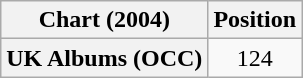<table class="wikitable plainrowheaders" style="text-align:center">
<tr>
<th scope="col">Chart (2004)</th>
<th scope="col">Position</th>
</tr>
<tr>
<th scope="row">UK Albums (OCC)</th>
<td>124</td>
</tr>
</table>
